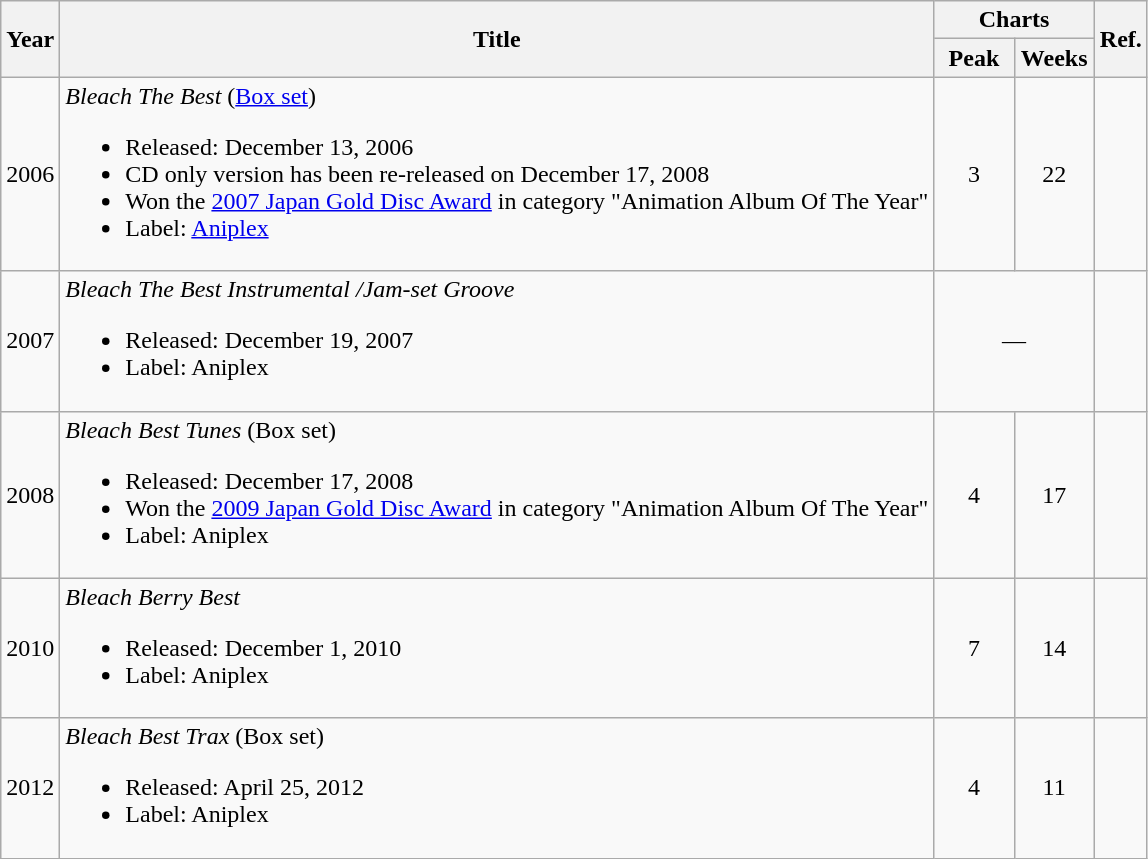<table class="wikitable">
<tr>
<th rowspan="2">Year</th>
<th rowspan="2">Title</th>
<th colspan="2">Charts</th>
<th rowspan="2">Ref.</th>
</tr>
<tr>
<th style="width:7%;">Peak</th>
<th style="width:7%;">Weeks</th>
</tr>
<tr>
<td style="text-align:center;">2006</td>
<td align="left"><em>Bleach The Best</em> (<a href='#'>Box set</a>)<br><ul><li>Released: December 13, 2006</li><li>CD only version has been re-released on December 17, 2008</li><li>Won the <a href='#'>2007 Japan Gold Disc Award</a> in category "Animation Album Of The Year"</li><li>Label: <a href='#'>Aniplex</a></li></ul></td>
<td style="text-align:center;">3</td>
<td style="text-align:center;">22</td>
<td style="text-align:center;"></td>
</tr>
<tr>
<td style="text-align:center;">2007</td>
<td align="left"><em>Bleach The Best Instrumental /Jam-set Groove</em><br><ul><li>Released: December 19, 2007</li><li>Label: Aniplex</li></ul></td>
<td style="text-align:center;" colspan="2">—</td>
<td style="text-align:center;"></td>
</tr>
<tr>
<td style="text-align:center;">2008</td>
<td align="left"><em>Bleach Best Tunes</em> (Box set)<br><ul><li>Released: December 17, 2008</li><li>Won the <a href='#'>2009 Japan Gold Disc Award</a> in category "Animation Album Of The Year"</li><li>Label: Aniplex</li></ul></td>
<td style="text-align:center;">4</td>
<td style="text-align:center;">17</td>
<td style="text-align:center;"></td>
</tr>
<tr>
<td style="text-align:center;">2010</td>
<td align="left"><em>Bleach Berry Best</em><br><ul><li>Released: December 1, 2010</li><li>Label: Aniplex</li></ul></td>
<td style="text-align:center;">7</td>
<td style="text-align:center;">14</td>
<td style="text-align:center;"></td>
</tr>
<tr>
<td style="text-align:center;">2012</td>
<td align="left"><em>Bleach Best Trax</em> (Box set)<br><ul><li>Released: April 25, 2012</li><li>Label: Aniplex</li></ul></td>
<td style="text-align:center;">4</td>
<td style="text-align:center;">11</td>
<td style="text-align:center;"></td>
</tr>
</table>
